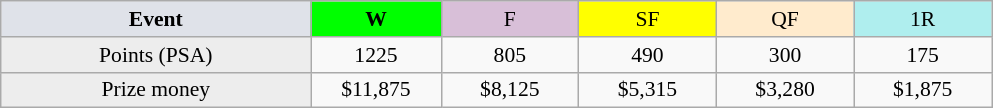<table class=wikitable style=font-size:90%;text-align:center>
<tr>
<td width=200 colspan=1 bgcolor=#dfe2e9><strong>Event</strong></td>
<td width=80 bgcolor=lime><strong>W</strong></td>
<td width=85 bgcolor=#D8BFD8>F</td>
<td width=85 bgcolor=#FFFF00>SF</td>
<td width=85 bgcolor=#ffebcd>QF</td>
<td width=85 bgcolor=#afeeee>1R</td>
</tr>
<tr>
<td bgcolor=#EDEDED>Points (PSA)</td>
<td>1225</td>
<td>805</td>
<td>490</td>
<td>300</td>
<td>175</td>
</tr>
<tr>
<td bgcolor=#EDEDED>Prize money</td>
<td>$11,875</td>
<td>$8,125</td>
<td>$5,315</td>
<td>$3,280</td>
<td>$1,875</td>
</tr>
</table>
